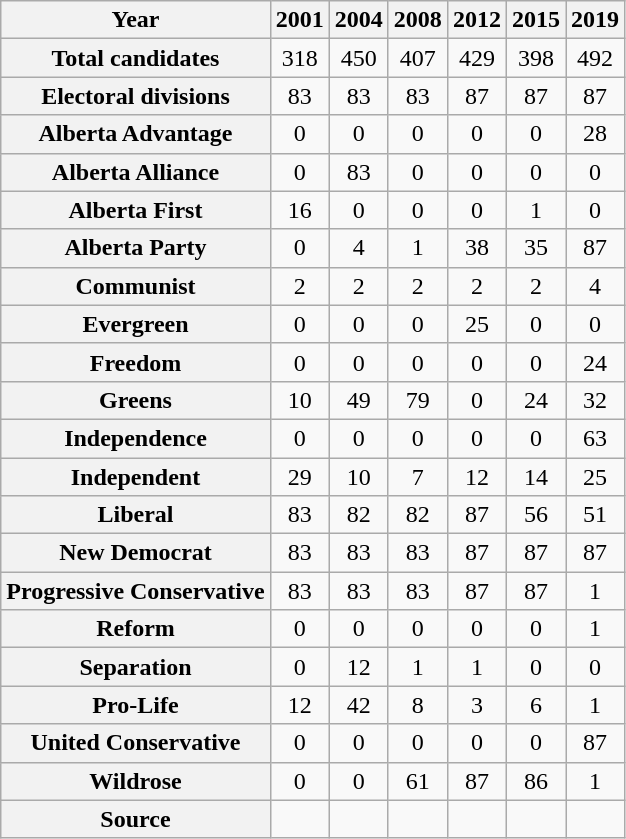<table class="wikitable" style="border:1px solid #cccccc; text-align: center;" bgcolor="#cccccc">
<tr>
<th>Year</th>
<th>2001</th>
<th>2004</th>
<th>2008</th>
<th>2012</th>
<th>2015</th>
<th>2019</th>
</tr>
<tr>
<th>Total candidates</th>
<td>318</td>
<td>450</td>
<td>407</td>
<td>429</td>
<td>398</td>
<td>492</td>
</tr>
<tr>
<th>Electoral divisions</th>
<td>83</td>
<td>83</td>
<td>83</td>
<td>87</td>
<td>87</td>
<td>87</td>
</tr>
<tr>
<th>Alberta Advantage</th>
<td>0</td>
<td>0</td>
<td>0</td>
<td>0</td>
<td>0</td>
<td>28</td>
</tr>
<tr>
<th>Alberta Alliance</th>
<td>0</td>
<td>83</td>
<td>0</td>
<td>0</td>
<td>0</td>
<td>0</td>
</tr>
<tr>
<th>Alberta First</th>
<td>16</td>
<td>0</td>
<td>0</td>
<td>0</td>
<td>1</td>
<td>0</td>
</tr>
<tr>
<th>Alberta Party</th>
<td>0</td>
<td>4</td>
<td>1</td>
<td>38</td>
<td>35</td>
<td>87</td>
</tr>
<tr>
<th>Communist</th>
<td>2</td>
<td>2</td>
<td>2</td>
<td>2</td>
<td>2</td>
<td>4</td>
</tr>
<tr>
<th>Evergreen</th>
<td>0</td>
<td>0</td>
<td>0</td>
<td>25</td>
<td>0</td>
<td>0</td>
</tr>
<tr>
<th>Freedom</th>
<td>0</td>
<td>0</td>
<td>0</td>
<td>0</td>
<td>0</td>
<td>24</td>
</tr>
<tr>
<th>Greens</th>
<td>10</td>
<td>49</td>
<td>79</td>
<td>0</td>
<td>24</td>
<td>32</td>
</tr>
<tr>
<th>Independence</th>
<td>0</td>
<td>0</td>
<td>0</td>
<td>0</td>
<td>0</td>
<td>63</td>
</tr>
<tr>
<th>Independent</th>
<td>29</td>
<td>10</td>
<td>7</td>
<td>12</td>
<td>14</td>
<td>25</td>
</tr>
<tr>
<th>Liberal</th>
<td>83</td>
<td>82</td>
<td>82</td>
<td>87</td>
<td>56</td>
<td>51</td>
</tr>
<tr>
<th>New Democrat</th>
<td>83</td>
<td>83</td>
<td>83</td>
<td>87</td>
<td>87</td>
<td>87</td>
</tr>
<tr>
<th>Progressive Conservative</th>
<td>83</td>
<td>83</td>
<td>83</td>
<td>87</td>
<td>87</td>
<td>1</td>
</tr>
<tr>
<th>Reform</th>
<td>0</td>
<td>0</td>
<td>0</td>
<td>0</td>
<td>0</td>
<td>1</td>
</tr>
<tr>
<th>Separation</th>
<td>0</td>
<td>12</td>
<td>1</td>
<td>1</td>
<td>0</td>
<td>0</td>
</tr>
<tr>
<th>Pro-Life</th>
<td>12</td>
<td>42</td>
<td>8</td>
<td>3</td>
<td>6</td>
<td>1</td>
</tr>
<tr>
<th>United Conservative</th>
<td>0</td>
<td>0</td>
<td>0</td>
<td>0</td>
<td>0</td>
<td>87</td>
</tr>
<tr>
<th>Wildrose</th>
<td>0</td>
<td>0</td>
<td>61</td>
<td>87</td>
<td>86</td>
<td>1</td>
</tr>
<tr>
<th>Source</th>
<td></td>
<td></td>
<td></td>
<td></td>
<td></td>
<td></td>
</tr>
</table>
